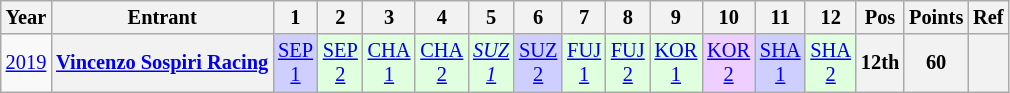<table class="wikitable" style="text-align:center; font-size:85%">
<tr>
<th>Year</th>
<th>Entrant</th>
<th>1</th>
<th>2</th>
<th>3</th>
<th>4</th>
<th>5</th>
<th>6</th>
<th>7</th>
<th>8</th>
<th>9</th>
<th>10</th>
<th>11</th>
<th>12</th>
<th>Pos</th>
<th>Points</th>
<th>Ref</th>
</tr>
<tr>
<td><a href='#'>2019</a></td>
<th nowrap><a href='#'>Vincenzo Sospiri Racing</a></th>
<td style="background:#CFCFFF;"><a href='#'>SEP<br>1</a><br></td>
<td style="background:#DFFFDF;"><a href='#'>SEP<br>2</a><br></td>
<td style="background:#DFFFDF;"><a href='#'>CHA<br>1</a><br></td>
<td style="background:#DFFFDF;"><a href='#'>CHA<br>2</a><br></td>
<td style="background:#DFFFDF;"><em><a href='#'>SUZ<br>1</a></em><br></td>
<td style="background:#CFCFFF;"><a href='#'>SUZ<br>2</a><br></td>
<td style="background:#DFFFDF;"><a href='#'>FUJ<br>1</a><br></td>
<td style="background:#DFFFDF;"><a href='#'>FUJ<br>2</a><br></td>
<td style="background:#DFFFDF;"><a href='#'>KOR<br>1</a><br></td>
<td style="background:#EFCFFF;"><a href='#'>KOR<br>2</a><br></td>
<td style="background:#CFCFFF;"><a href='#'>SHA<br>1</a><br></td>
<td style="background:#DFFFDF;"><a href='#'>SHA<br>2</a><br></td>
<th>12th</th>
<th>60</th>
<th></th>
</tr>
</table>
